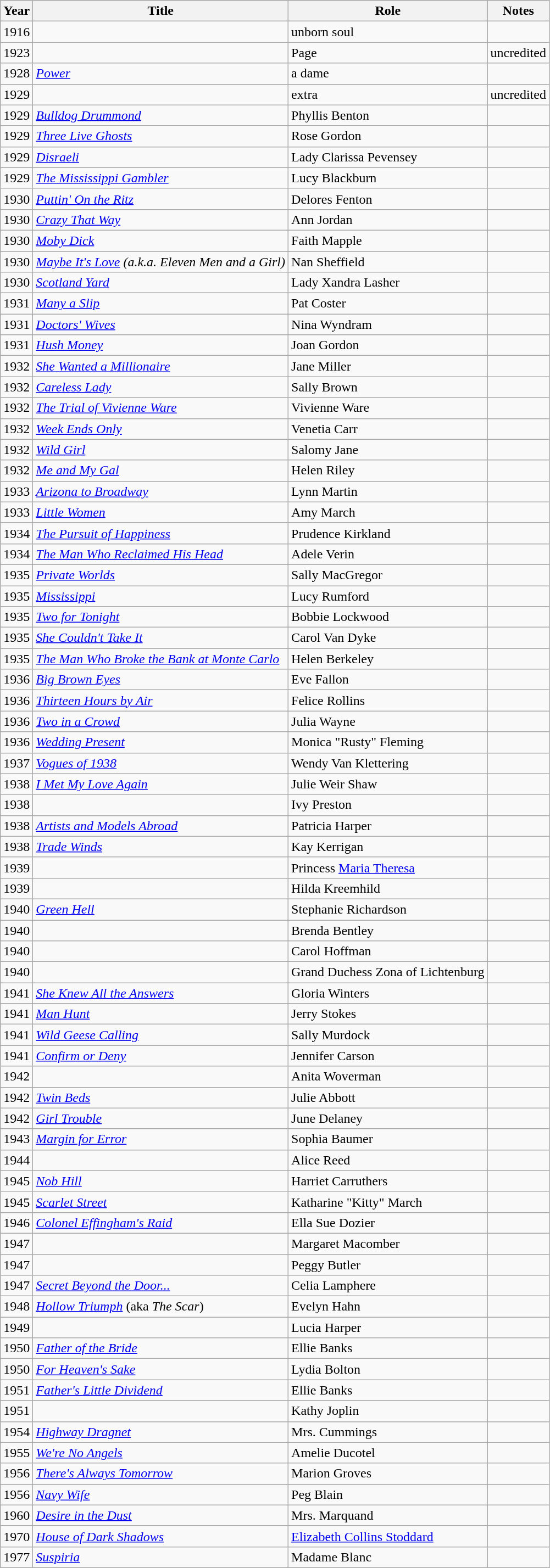<table class="wikitable sortable">
<tr>
<th>Year</th>
<th>Title</th>
<th>Role</th>
<th class="unsortable">Notes</th>
</tr>
<tr>
<td>1916</td>
<td><em></em></td>
<td>unborn soul</td>
<td></td>
</tr>
<tr>
<td>1923</td>
<td><em></em></td>
<td>Page</td>
<td>uncredited</td>
</tr>
<tr>
<td>1928</td>
<td><em><a href='#'>Power</a></em></td>
<td>a dame</td>
<td></td>
</tr>
<tr>
<td>1929</td>
<td><em></em></td>
<td>extra</td>
<td>uncredited</td>
</tr>
<tr>
<td>1929</td>
<td><em><a href='#'>Bulldog Drummond</a></em></td>
<td>Phyllis Benton</td>
<td></td>
</tr>
<tr>
<td>1929</td>
<td><em><a href='#'>Three Live Ghosts</a></em></td>
<td>Rose Gordon</td>
<td></td>
</tr>
<tr>
<td>1929</td>
<td><em><a href='#'>Disraeli</a></em></td>
<td>Lady Clarissa Pevensey</td>
<td></td>
</tr>
<tr>
<td>1929</td>
<td><em><a href='#'>The Mississippi Gambler</a></em></td>
<td>Lucy Blackburn</td>
<td></td>
</tr>
<tr>
<td>1930</td>
<td><em><a href='#'>Puttin' On the Ritz</a></em></td>
<td>Delores Fenton</td>
<td></td>
</tr>
<tr>
<td>1930</td>
<td><em><a href='#'>Crazy That Way</a></em></td>
<td>Ann Jordan</td>
<td></td>
</tr>
<tr>
<td>1930</td>
<td><em><a href='#'>Moby Dick</a></em></td>
<td>Faith Mapple</td>
<td></td>
</tr>
<tr>
<td>1930</td>
<td><em><a href='#'>Maybe It's Love</a> (a.k.a. Eleven Men and a Girl)</em></td>
<td>Nan Sheffield</td>
<td></td>
</tr>
<tr>
<td>1930</td>
<td><em><a href='#'>Scotland Yard</a></em></td>
<td>Lady Xandra Lasher</td>
<td></td>
</tr>
<tr>
<td>1931</td>
<td><em><a href='#'>Many a Slip</a></em></td>
<td>Pat Coster</td>
<td></td>
</tr>
<tr>
<td>1931</td>
<td><em><a href='#'>Doctors' Wives</a></em></td>
<td>Nina Wyndram</td>
<td></td>
</tr>
<tr>
<td>1931</td>
<td><em><a href='#'>Hush Money</a></em></td>
<td>Joan Gordon</td>
<td></td>
</tr>
<tr>
<td>1932</td>
<td><em><a href='#'>She Wanted a Millionaire</a></em></td>
<td>Jane Miller</td>
<td></td>
</tr>
<tr>
<td>1932</td>
<td><em><a href='#'>Careless Lady</a></em></td>
<td>Sally Brown</td>
<td></td>
</tr>
<tr>
<td>1932</td>
<td><em><a href='#'>The Trial of Vivienne Ware</a></em></td>
<td>Vivienne Ware</td>
<td></td>
</tr>
<tr>
<td>1932</td>
<td><em><a href='#'>Week Ends Only</a></em></td>
<td>Venetia Carr</td>
<td></td>
</tr>
<tr>
<td>1932</td>
<td><em><a href='#'>Wild Girl</a></em></td>
<td>Salomy Jane</td>
<td></td>
</tr>
<tr>
<td>1932</td>
<td><em><a href='#'>Me and My Gal</a></em></td>
<td>Helen Riley</td>
<td></td>
</tr>
<tr>
<td>1933</td>
<td><em><a href='#'>Arizona to Broadway</a></em></td>
<td>Lynn Martin</td>
<td></td>
</tr>
<tr>
<td>1933</td>
<td><em><a href='#'>Little Women</a></em></td>
<td>Amy March</td>
<td></td>
</tr>
<tr>
<td>1934</td>
<td><em><a href='#'>The Pursuit of Happiness</a></em></td>
<td>Prudence Kirkland</td>
<td></td>
</tr>
<tr>
<td>1934</td>
<td><em><a href='#'>The Man Who Reclaimed His Head</a></em></td>
<td>Adele Verin</td>
<td></td>
</tr>
<tr>
<td>1935</td>
<td><em><a href='#'>Private Worlds</a></em></td>
<td>Sally MacGregor</td>
<td></td>
</tr>
<tr>
<td>1935</td>
<td><em><a href='#'>Mississippi</a></em></td>
<td>Lucy Rumford</td>
<td></td>
</tr>
<tr>
<td>1935</td>
<td><em><a href='#'>Two for Tonight</a></em></td>
<td>Bobbie Lockwood</td>
<td></td>
</tr>
<tr>
<td>1935</td>
<td><em><a href='#'>She Couldn't Take It</a></em></td>
<td>Carol Van Dyke</td>
<td></td>
</tr>
<tr>
<td>1935</td>
<td><em><a href='#'>The Man Who Broke the Bank at Monte Carlo</a></em></td>
<td>Helen Berkeley</td>
<td></td>
</tr>
<tr>
<td>1936</td>
<td><em><a href='#'>Big Brown Eyes</a></em></td>
<td>Eve Fallon</td>
<td></td>
</tr>
<tr>
<td>1936</td>
<td><em><a href='#'>Thirteen Hours by Air</a></em></td>
<td>Felice Rollins</td>
<td></td>
</tr>
<tr>
<td>1936</td>
<td><em><a href='#'>Two in a Crowd</a></em></td>
<td>Julia Wayne</td>
<td></td>
</tr>
<tr>
<td>1936</td>
<td><em><a href='#'>Wedding Present</a></em></td>
<td>Monica "Rusty" Fleming</td>
<td></td>
</tr>
<tr>
<td>1937</td>
<td><em><a href='#'>Vogues of 1938</a></em></td>
<td>Wendy Van Klettering</td>
<td></td>
</tr>
<tr>
<td>1938</td>
<td><em><a href='#'>I Met My Love Again</a></em></td>
<td>Julie Weir Shaw</td>
<td></td>
</tr>
<tr>
<td>1938</td>
<td><em></em></td>
<td>Ivy Preston</td>
<td></td>
</tr>
<tr>
<td>1938</td>
<td><em><a href='#'>Artists and Models Abroad</a></em></td>
<td>Patricia Harper</td>
<td></td>
</tr>
<tr>
<td>1938</td>
<td><em><a href='#'>Trade Winds</a></em></td>
<td>Kay Kerrigan</td>
<td></td>
</tr>
<tr>
<td>1939</td>
<td><em></em></td>
<td>Princess <a href='#'>Maria Theresa</a></td>
<td></td>
</tr>
<tr>
<td>1939</td>
<td><em></em></td>
<td>Hilda Kreemhild</td>
<td></td>
</tr>
<tr>
<td>1940</td>
<td><em><a href='#'>Green Hell</a></em></td>
<td>Stephanie Richardson</td>
<td></td>
</tr>
<tr>
<td>1940</td>
<td><em></em></td>
<td>Brenda Bentley</td>
<td></td>
</tr>
<tr>
<td>1940</td>
<td><em></em></td>
<td>Carol Hoffman</td>
<td></td>
</tr>
<tr>
<td>1940</td>
<td><em></em></td>
<td>Grand Duchess Zona of Lichtenburg</td>
<td></td>
</tr>
<tr>
<td>1941</td>
<td><em><a href='#'>She Knew All the Answers</a></em></td>
<td>Gloria Winters</td>
<td></td>
</tr>
<tr>
<td>1941</td>
<td><em><a href='#'>Man Hunt</a></em></td>
<td>Jerry Stokes</td>
<td></td>
</tr>
<tr>
<td>1941</td>
<td><em><a href='#'>Wild Geese Calling</a></em></td>
<td>Sally Murdock</td>
<td></td>
</tr>
<tr>
<td>1941</td>
<td><em><a href='#'>Confirm or Deny</a></em></td>
<td>Jennifer Carson</td>
<td></td>
</tr>
<tr>
<td>1942</td>
<td><em></em></td>
<td>Anita Woverman</td>
<td></td>
</tr>
<tr>
<td>1942</td>
<td><em><a href='#'>Twin Beds</a></em></td>
<td>Julie Abbott</td>
<td></td>
</tr>
<tr>
<td>1942</td>
<td><em><a href='#'>Girl Trouble</a></em></td>
<td>June Delaney</td>
<td></td>
</tr>
<tr>
<td>1943</td>
<td><em><a href='#'>Margin for Error</a></em></td>
<td>Sophia Baumer</td>
<td></td>
</tr>
<tr>
<td>1944</td>
<td><em></em></td>
<td>Alice Reed</td>
<td></td>
</tr>
<tr>
<td>1945</td>
<td><em><a href='#'>Nob Hill</a></em></td>
<td>Harriet Carruthers</td>
<td></td>
</tr>
<tr>
<td>1945</td>
<td><em><a href='#'>Scarlet Street</a></em></td>
<td>Katharine "Kitty" March</td>
<td></td>
</tr>
<tr>
<td>1946</td>
<td><em><a href='#'>Colonel Effingham's Raid</a></em></td>
<td>Ella Sue Dozier</td>
<td></td>
</tr>
<tr>
<td>1947</td>
<td><em></em></td>
<td>Margaret Macomber</td>
<td></td>
</tr>
<tr>
<td>1947</td>
<td><em></em></td>
<td>Peggy Butler</td>
<td></td>
</tr>
<tr>
<td>1947</td>
<td><em><a href='#'>Secret Beyond the Door...</a></em></td>
<td>Celia Lamphere</td>
<td></td>
</tr>
<tr 1948 The Scar>
<td>1948</td>
<td><em><a href='#'>Hollow Triumph</a></em> (aka <em>The Scar</em>)</td>
<td>Evelyn Hahn</td>
<td></td>
</tr>
<tr>
<td>1949</td>
<td><em></em></td>
<td>Lucia Harper</td>
<td></td>
</tr>
<tr>
<td>1950</td>
<td><em><a href='#'>Father of the Bride</a></em></td>
<td>Ellie Banks</td>
<td></td>
</tr>
<tr>
<td>1950</td>
<td><em><a href='#'>For Heaven's Sake</a></em></td>
<td>Lydia Bolton</td>
<td></td>
</tr>
<tr>
<td>1951</td>
<td><em><a href='#'>Father's Little Dividend</a></em></td>
<td>Ellie Banks</td>
<td></td>
</tr>
<tr>
<td>1951</td>
<td><em></em></td>
<td>Kathy Joplin</td>
<td></td>
</tr>
<tr>
<td>1954</td>
<td><em><a href='#'>Highway Dragnet</a></em></td>
<td>Mrs. Cummings</td>
<td></td>
</tr>
<tr>
<td>1955</td>
<td><em><a href='#'>We're No Angels</a></em></td>
<td>Amelie Ducotel</td>
<td></td>
</tr>
<tr>
<td>1956</td>
<td><em><a href='#'>There's Always Tomorrow</a></em></td>
<td>Marion Groves</td>
<td></td>
</tr>
<tr>
<td>1956</td>
<td><em><a href='#'>Navy Wife</a></em></td>
<td>Peg Blain</td>
<td></td>
</tr>
<tr>
<td>1960</td>
<td><em><a href='#'>Desire in the Dust</a></em></td>
<td>Mrs. Marquand</td>
<td></td>
</tr>
<tr>
<td>1970</td>
<td><em><a href='#'>House of Dark Shadows</a></em></td>
<td><a href='#'>Elizabeth Collins Stoddard</a></td>
<td></td>
</tr>
<tr>
<td>1977</td>
<td><em><a href='#'>Suspiria</a></em></td>
<td>Madame Blanc</td>
<td></td>
</tr>
</table>
